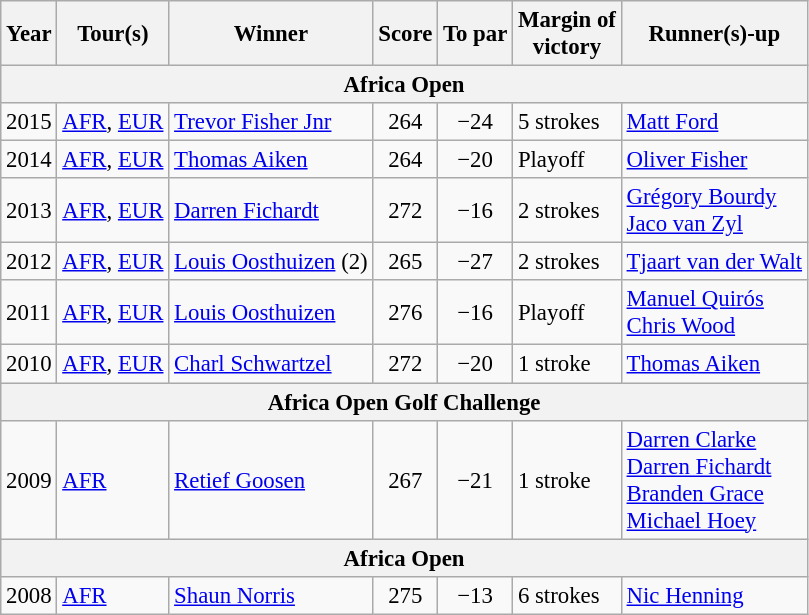<table class=wikitable style="font-size:95%">
<tr>
<th>Year</th>
<th>Tour(s)</th>
<th>Winner</th>
<th>Score</th>
<th>To par</th>
<th>Margin of<br>victory</th>
<th>Runner(s)-up</th>
</tr>
<tr>
<th colspan=8>Africa Open</th>
</tr>
<tr>
<td>2015</td>
<td><a href='#'>AFR</a>, <a href='#'>EUR</a></td>
<td> <a href='#'>Trevor Fisher Jnr</a></td>
<td align=center>264</td>
<td align=center>−24</td>
<td>5 strokes</td>
<td> <a href='#'>Matt Ford</a></td>
</tr>
<tr>
<td>2014</td>
<td><a href='#'>AFR</a>, <a href='#'>EUR</a></td>
<td> <a href='#'>Thomas Aiken</a></td>
<td align=center>264</td>
<td align=center>−20</td>
<td>Playoff</td>
<td> <a href='#'>Oliver Fisher</a></td>
</tr>
<tr>
<td>2013</td>
<td><a href='#'>AFR</a>, <a href='#'>EUR</a></td>
<td> <a href='#'>Darren Fichardt</a></td>
<td align=center>272</td>
<td align=center>−16</td>
<td>2 strokes</td>
<td> <a href='#'>Grégory Bourdy</a><br> <a href='#'>Jaco van Zyl</a></td>
</tr>
<tr>
<td>2012</td>
<td><a href='#'>AFR</a>, <a href='#'>EUR</a></td>
<td> <a href='#'>Louis Oosthuizen</a> (2)</td>
<td align=center>265</td>
<td align=center>−27</td>
<td>2 strokes</td>
<td> <a href='#'>Tjaart van der Walt</a></td>
</tr>
<tr>
<td>2011</td>
<td><a href='#'>AFR</a>, <a href='#'>EUR</a></td>
<td> <a href='#'>Louis Oosthuizen</a></td>
<td align=center>276</td>
<td align=center>−16</td>
<td>Playoff</td>
<td> <a href='#'>Manuel Quirós</a><br> <a href='#'>Chris Wood</a></td>
</tr>
<tr>
<td>2010</td>
<td><a href='#'>AFR</a>, <a href='#'>EUR</a></td>
<td> <a href='#'>Charl Schwartzel</a></td>
<td align=center>272</td>
<td align=center>−20</td>
<td>1 stroke</td>
<td> <a href='#'>Thomas Aiken</a></td>
</tr>
<tr>
<th colspan=8>Africa Open Golf Challenge</th>
</tr>
<tr>
<td>2009</td>
<td><a href='#'>AFR</a></td>
<td> <a href='#'>Retief Goosen</a></td>
<td align=center>267</td>
<td align=center>−21</td>
<td>1 stroke</td>
<td> <a href='#'>Darren Clarke</a><br> <a href='#'>Darren Fichardt</a><br> <a href='#'>Branden Grace</a><br> <a href='#'>Michael Hoey</a></td>
</tr>
<tr>
<th colspan=8>Africa Open</th>
</tr>
<tr>
<td>2008</td>
<td><a href='#'>AFR</a></td>
<td> <a href='#'>Shaun Norris</a></td>
<td align=center>275</td>
<td align=center>−13</td>
<td>6 strokes</td>
<td> <a href='#'>Nic Henning</a></td>
</tr>
</table>
